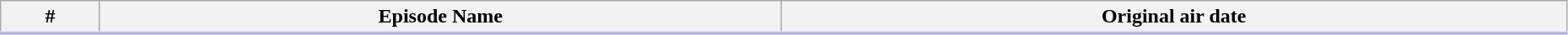<table class="wikitable" width="98%" style="background:#FFF;">
<tr style="border-bottom:3px solid #CCF">
<th>#</th>
<th>Episode Name</th>
<th>Original air date</th>
</tr>
<tr>
</tr>
</table>
